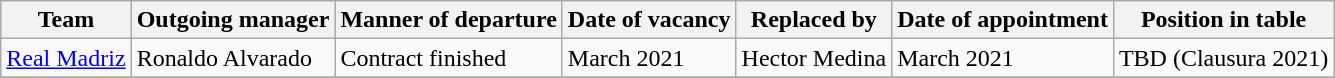<table class="wikitable">
<tr>
<th>Team</th>
<th>Outgoing manager</th>
<th>Manner of departure</th>
<th>Date of vacancy</th>
<th>Replaced by</th>
<th>Date of appointment</th>
<th>Position in table</th>
</tr>
<tr>
<td><a href='#'>Real Madriz</a></td>
<td> Ronaldo Alvarado</td>
<td>Contract finished</td>
<td>March 2021</td>
<td> Hector Medina</td>
<td>March 2021</td>
<td>TBD (Clausura 2021)</td>
</tr>
<tr>
</tr>
</table>
